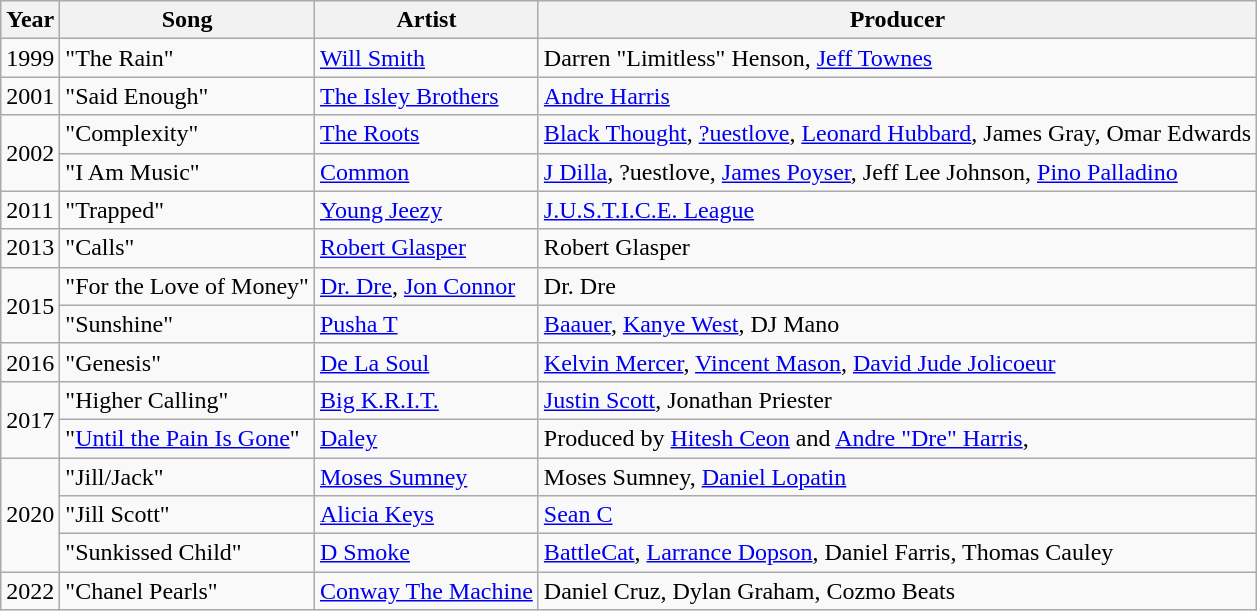<table class="wikitable">
<tr>
<th style="text-align:center;">Year</th>
<th style="text-align:center;">Song</th>
<th style="text-align:center;">Artist</th>
<th style="text-align:center;">Producer</th>
</tr>
<tr>
<td>1999</td>
<td>"The Rain"</td>
<td><a href='#'>Will Smith</a></td>
<td>Darren "Limitless" Henson, <a href='#'>Jeff Townes</a></td>
</tr>
<tr>
<td>2001</td>
<td>"Said Enough"</td>
<td><a href='#'>The Isley Brothers</a></td>
<td><a href='#'>Andre Harris</a></td>
</tr>
<tr>
<td rowspan="2">2002</td>
<td>"Complexity"</td>
<td><a href='#'>The Roots</a></td>
<td><a href='#'>Black Thought</a>, <a href='#'>?uestlove</a>, <a href='#'>Leonard Hubbard</a>, James Gray, Omar Edwards</td>
</tr>
<tr>
<td>"I Am Music"</td>
<td><a href='#'>Common</a></td>
<td><a href='#'>J Dilla</a>, ?uestlove, <a href='#'>James Poyser</a>, Jeff Lee Johnson, <a href='#'>Pino Palladino</a></td>
</tr>
<tr>
<td>2011</td>
<td>"Trapped"</td>
<td><a href='#'>Young Jeezy</a></td>
<td><a href='#'>J.U.S.T.I.C.E. League</a></td>
</tr>
<tr>
<td>2013</td>
<td>"Calls"</td>
<td><a href='#'>Robert Glasper</a></td>
<td>Robert Glasper</td>
</tr>
<tr>
<td rowspan="2">2015</td>
<td>"For the Love of Money"</td>
<td><a href='#'>Dr. Dre</a>, <a href='#'>Jon Connor</a></td>
<td>Dr. Dre</td>
</tr>
<tr>
<td>"Sunshine"</td>
<td><a href='#'>Pusha T</a></td>
<td><a href='#'>Baauer</a>, <a href='#'>Kanye West</a>, DJ Mano</td>
</tr>
<tr>
<td>2016</td>
<td>"Genesis"</td>
<td><a href='#'>De La Soul</a></td>
<td><a href='#'>Kelvin Mercer</a>, <a href='#'>Vincent Mason</a>, <a href='#'>David Jude Jolicoeur</a></td>
</tr>
<tr>
<td rowspan="2">2017</td>
<td>"Higher Calling"</td>
<td><a href='#'>Big K.R.I.T.</a></td>
<td><a href='#'>Justin Scott</a>, Jonathan Priester</td>
</tr>
<tr>
<td>"<a href='#'>Until the Pain Is Gone</a>"</td>
<td><a href='#'>Daley</a></td>
<td>Produced by <a href='#'>Hitesh Ceon</a> and  <a href='#'>Andre "Dre" Harris</a>,</td>
</tr>
<tr>
<td rowspan="3">2020</td>
<td>"Jill/Jack"</td>
<td><a href='#'>Moses Sumney</a></td>
<td>Moses Sumney, <a href='#'>Daniel Lopatin</a></td>
</tr>
<tr>
<td>"Jill Scott"</td>
<td><a href='#'>Alicia Keys</a></td>
<td><a href='#'>Sean C</a></td>
</tr>
<tr>
<td>"Sunkissed Child"</td>
<td><a href='#'>D Smoke</a></td>
<td><a href='#'>BattleCat</a>, <a href='#'>Larrance Dopson</a>, Daniel Farris, Thomas Cauley</td>
</tr>
<tr>
<td>2022</td>
<td>"Chanel Pearls"</td>
<td><a href='#'>Conway The Machine</a></td>
<td>Daniel Cruz, Dylan Graham, Cozmo Beats</td>
</tr>
</table>
